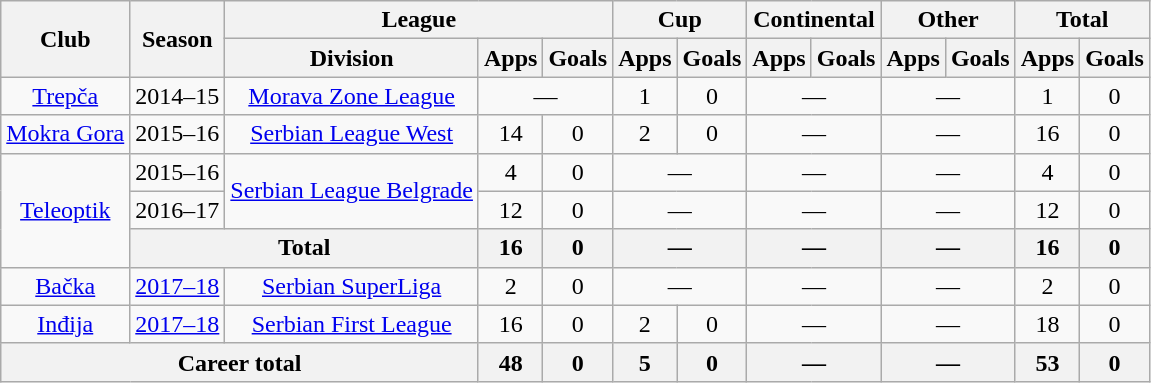<table class="wikitable" style="text-align:center">
<tr>
<th rowspan="2">Club</th>
<th rowspan="2">Season</th>
<th colspan="3">League</th>
<th colspan="2">Cup</th>
<th colspan="2">Continental</th>
<th colspan="2">Other</th>
<th colspan="2">Total</th>
</tr>
<tr>
<th>Division</th>
<th>Apps</th>
<th>Goals</th>
<th>Apps</th>
<th>Goals</th>
<th>Apps</th>
<th>Goals</th>
<th>Apps</th>
<th>Goals</th>
<th>Apps</th>
<th>Goals</th>
</tr>
<tr>
<td><a href='#'>Trepča</a></td>
<td>2014–15</td>
<td><a href='#'>Morava Zone League</a></td>
<td colspan="2">—</td>
<td>1</td>
<td>0</td>
<td colspan="2">—</td>
<td colspan="2">—</td>
<td>1</td>
<td>0</td>
</tr>
<tr>
<td><a href='#'>Mokra Gora</a></td>
<td>2015–16</td>
<td><a href='#'>Serbian League West</a></td>
<td>14</td>
<td>0</td>
<td>2</td>
<td>0</td>
<td colspan="2">—</td>
<td colspan="2">—</td>
<td>16</td>
<td>0</td>
</tr>
<tr>
<td rowspan="3"><a href='#'>Teleoptik</a></td>
<td>2015–16</td>
<td rowspan="2"><a href='#'>Serbian League Belgrade</a></td>
<td>4</td>
<td>0</td>
<td colspan="2">—</td>
<td colspan="2">—</td>
<td colspan="2">—</td>
<td>4</td>
<td>0</td>
</tr>
<tr>
<td>2016–17</td>
<td>12</td>
<td>0</td>
<td colspan="2">—</td>
<td colspan="2">—</td>
<td colspan="2">—</td>
<td>12</td>
<td>0</td>
</tr>
<tr>
<th colspan="2">Total</th>
<th>16</th>
<th>0</th>
<th colspan="2">—</th>
<th colspan="2">—</th>
<th colspan="2">—</th>
<th>16</th>
<th>0</th>
</tr>
<tr>
<td><a href='#'>Bačka</a></td>
<td><a href='#'>2017–18</a></td>
<td><a href='#'>Serbian SuperLiga</a></td>
<td>2</td>
<td>0</td>
<td colspan="2">—</td>
<td colspan="2">—</td>
<td colspan="2">—</td>
<td>2</td>
<td>0</td>
</tr>
<tr>
<td><a href='#'>Inđija</a></td>
<td><a href='#'>2017–18</a></td>
<td><a href='#'>Serbian First League</a></td>
<td>16</td>
<td>0</td>
<td>2</td>
<td>0</td>
<td colspan="2">—</td>
<td colspan="2">—</td>
<td>18</td>
<td>0</td>
</tr>
<tr>
<th colspan="3">Career total</th>
<th>48</th>
<th>0</th>
<th>5</th>
<th>0</th>
<th colspan="2">—</th>
<th colspan="2">—</th>
<th>53</th>
<th>0</th>
</tr>
</table>
